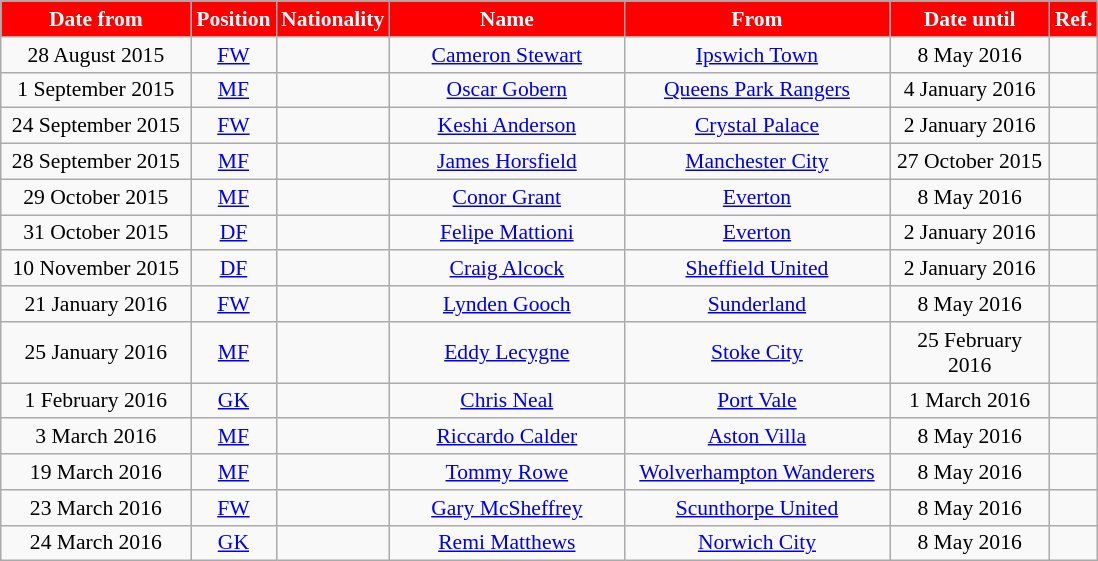<table class="wikitable"  style="text-align:center; font-size:90%; ">
<tr>
<th style="background:#FF0000; color:white; width:120px;">Date from</th>
<th style="background:#FF0000; color:white; width:50px;">Position</th>
<th style="background:#FF0000; color:white; width:50px;">Nationality</th>
<th style="background:#FF0000; color:white; width:150px;">Name</th>
<th style="background:#FF0000; color:white; width:170px;">From</th>
<th style="background:#FF0000; color:white; width:100px;">Date until</th>
<th style="background:#FF0000; color:white; width:25px;">Ref.</th>
</tr>
<tr>
<td>28 August 2015</td>
<td><a href='#'>FW</a></td>
<td></td>
<td><a href='#'>Cameron Stewart</a></td>
<td><a href='#'>Ipswich Town</a></td>
<td>8 May 2016</td>
<td></td>
</tr>
<tr>
<td>1 September 2015</td>
<td><a href='#'>MF</a></td>
<td></td>
<td><a href='#'>Oscar Gobern</a></td>
<td><a href='#'>Queens Park Rangers</a></td>
<td>4 January 2016</td>
<td></td>
</tr>
<tr>
<td>24 September 2015</td>
<td><a href='#'>FW</a></td>
<td></td>
<td><a href='#'>Keshi Anderson</a></td>
<td><a href='#'>Crystal Palace</a></td>
<td>2 January 2016</td>
<td></td>
</tr>
<tr>
<td>28 September 2015</td>
<td><a href='#'>MF</a></td>
<td></td>
<td><a href='#'>James Horsfield</a></td>
<td><a href='#'>Manchester City</a></td>
<td>27 October 2015</td>
<td></td>
</tr>
<tr>
<td>29 October 2015</td>
<td><a href='#'>MF</a></td>
<td></td>
<td><a href='#'>Conor Grant</a></td>
<td><a href='#'>Everton</a></td>
<td>8 May 2016</td>
<td></td>
</tr>
<tr>
<td>31 October 2015</td>
<td><a href='#'>DF</a></td>
<td></td>
<td><a href='#'>Felipe Mattioni</a></td>
<td><a href='#'>Everton</a></td>
<td>2 January 2016</td>
<td></td>
</tr>
<tr>
<td>10 November 2015</td>
<td><a href='#'>DF</a></td>
<td></td>
<td><a href='#'>Craig Alcock</a></td>
<td><a href='#'>Sheffield United</a></td>
<td>2 January 2016</td>
<td></td>
</tr>
<tr>
<td>21 January 2016</td>
<td><a href='#'>FW</a></td>
<td></td>
<td><a href='#'>Lynden Gooch</a></td>
<td><a href='#'>Sunderland</a></td>
<td>8 May 2016</td>
<td></td>
</tr>
<tr>
<td>25 January 2016</td>
<td><a href='#'>MF</a></td>
<td></td>
<td><a href='#'>Eddy Lecygne</a></td>
<td><a href='#'>Stoke City</a></td>
<td>25 February 2016</td>
<td></td>
</tr>
<tr>
<td>1 February 2016</td>
<td><a href='#'>GK</a></td>
<td></td>
<td><a href='#'>Chris Neal</a></td>
<td><a href='#'>Port Vale</a></td>
<td>1 March 2016</td>
<td></td>
</tr>
<tr>
<td>3 March 2016</td>
<td><a href='#'>MF</a></td>
<td></td>
<td><a href='#'>Riccardo Calder</a></td>
<td><a href='#'>Aston Villa</a></td>
<td>8 May 2016</td>
<td></td>
</tr>
<tr>
<td>19 March 2016</td>
<td><a href='#'>MF</a></td>
<td></td>
<td><a href='#'>Tommy Rowe</a></td>
<td><a href='#'>Wolverhampton Wanderers</a></td>
<td>8 May 2016</td>
<td></td>
</tr>
<tr>
<td>23 March 2016</td>
<td><a href='#'>FW</a></td>
<td></td>
<td><a href='#'>Gary McSheffrey</a></td>
<td><a href='#'>Scunthorpe United</a></td>
<td>8 May 2016</td>
<td></td>
</tr>
<tr>
<td>24 March 2016</td>
<td><a href='#'>GK</a></td>
<td></td>
<td><a href='#'>Remi Matthews</a></td>
<td><a href='#'>Norwich City</a></td>
<td>8 May 2016</td>
<td></td>
</tr>
</table>
